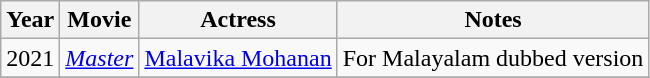<table class="wikitable sortable">
<tr>
<th>Year</th>
<th>Movie</th>
<th>Actress</th>
<th>Notes</th>
</tr>
<tr>
<td>2021</td>
<td><em><a href='#'>Master</a></em></td>
<td><a href='#'>Malavika Mohanan</a></td>
<td>For Malayalam dubbed version</td>
</tr>
<tr>
</tr>
</table>
